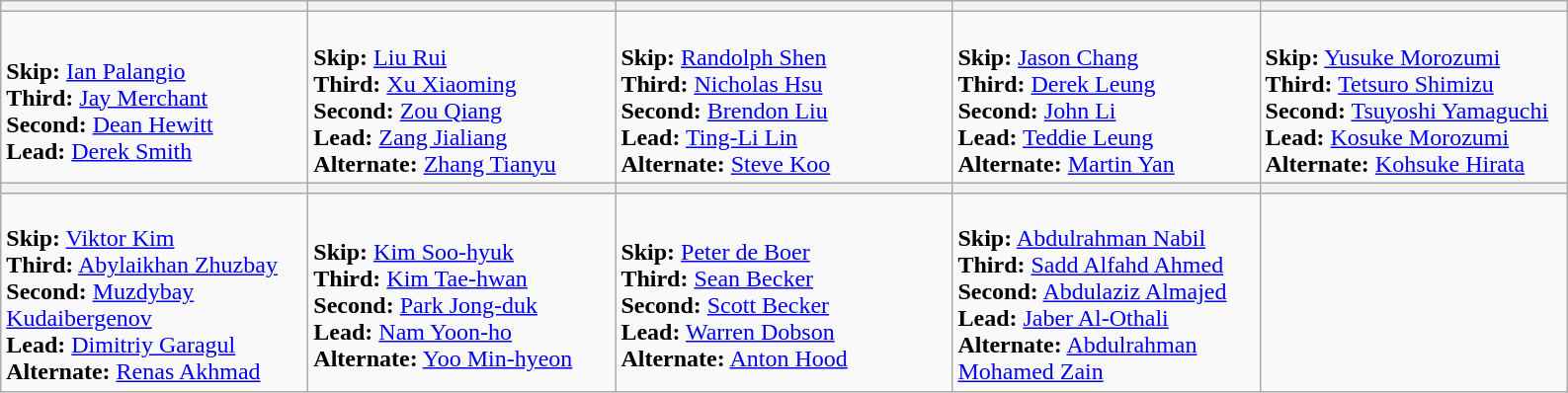<table class="wikitable">
<tr>
<th width=200></th>
<th width=200></th>
<th width=220></th>
<th width=200></th>
<th width=200></th>
</tr>
<tr>
<td><br><strong>Skip:</strong> <a href='#'>Ian Palangio</a><br>
<strong>Third:</strong> <a href='#'>Jay Merchant</a><br>
<strong>Second:</strong> <a href='#'>Dean Hewitt</a><br>
<strong>Lead:</strong> <a href='#'>Derek Smith</a></td>
<td><br><strong>Skip:</strong> <a href='#'>Liu Rui</a><br>
<strong>Third:</strong> <a href='#'>Xu Xiaoming</a><br>
<strong>Second:</strong> <a href='#'>Zou Qiang</a><br>
<strong>Lead:</strong> <a href='#'>Zang Jialiang</a><br>
<strong>Alternate:</strong> <a href='#'>Zhang Tianyu</a></td>
<td><br><strong>Skip:</strong> <a href='#'>Randolph Shen</a><br>
<strong>Third:</strong> <a href='#'>Nicholas Hsu</a><br>
<strong>Second:</strong> <a href='#'>Brendon Liu</a><br>
<strong>Lead:</strong> <a href='#'>Ting-Li Lin</a><br>
<strong>Alternate:</strong> <a href='#'>Steve Koo</a></td>
<td><br><strong>Skip:</strong> <a href='#'>Jason Chang</a><br>
<strong>Third:</strong> <a href='#'>Derek Leung</a><br>
<strong>Second:</strong> <a href='#'>John Li</a><br>
<strong>Lead:</strong> <a href='#'>Teddie Leung</a><br>
<strong>Alternate:</strong> <a href='#'>Martin Yan</a></td>
<td><br><strong>Skip:</strong> <a href='#'>Yusuke Morozumi</a><br>
<strong>Third:</strong> <a href='#'>Tetsuro Shimizu</a><br>
<strong>Second:</strong> <a href='#'>Tsuyoshi Yamaguchi</a><br>
<strong>Lead:</strong> <a href='#'>Kosuke Morozumi</a><br>
<strong>Alternate:</strong> <a href='#'>Kohsuke Hirata</a></td>
</tr>
<tr>
<th width=200></th>
<th width=200></th>
<th width=220></th>
<th width=200></th>
<th width=200></th>
</tr>
<tr>
<td><br><strong>Skip:</strong> <a href='#'>Viktor Kim</a><br>
<strong>Third:</strong> <a href='#'>Abylaikhan Zhuzbay</a><br>
<strong>Second:</strong> <a href='#'>Muzdybay Kudaibergenov</a><br>
<strong>Lead:</strong> <a href='#'>Dimitriy Garagul</a><br>
<strong>Alternate:</strong> <a href='#'>Renas Akhmad</a></td>
<td><br><strong>Skip:</strong> <a href='#'>Kim Soo-hyuk</a><br>
<strong>Third:</strong> <a href='#'>Kim Tae-hwan</a><br>
<strong>Second:</strong> <a href='#'>Park Jong-duk</a><br>
<strong>Lead:</strong> <a href='#'>Nam Yoon-ho</a><br>
<strong>Alternate:</strong> <a href='#'>Yoo Min-hyeon</a></td>
<td><br><strong>Skip:</strong> <a href='#'>Peter de Boer</a><br>
<strong>Third:</strong> <a href='#'>Sean Becker</a><br>
<strong>Second:</strong> <a href='#'>Scott Becker</a><br>
<strong>Lead:</strong> <a href='#'>Warren Dobson</a><br>
<strong>Alternate:</strong> <a href='#'>Anton Hood</a></td>
<td><br><strong>Skip:</strong> <a href='#'>Abdulrahman Nabil</a><br>
<strong>Third:</strong> <a href='#'>Sadd Alfahd Ahmed</a><br>
<strong>Second:</strong> <a href='#'>Abdulaziz Almajed</a><br>
<strong>Lead:</strong> <a href='#'>Jaber Al-Othali</a><br>
<strong>Alternate:</strong> <a href='#'>Abdulrahman Mohamed Zain</a></td>
<td></td>
</tr>
</table>
